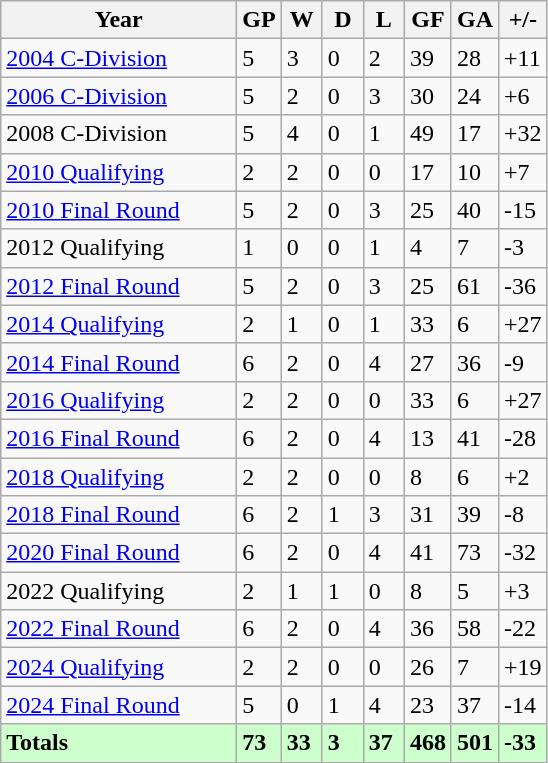<table class="wikitable">
<tr>
<th width=150>Year</th>
<th width=20>GP</th>
<th width=20>W</th>
<th width=20>D</th>
<th width=20>L</th>
<th width=20>GF</th>
<th width=20>GA</th>
<th width=20>+/-</th>
</tr>
<tr>
<td style="text-align:left;"> <a href='#'>2004 C-Division</a></td>
<td>5</td>
<td>3</td>
<td>0</td>
<td>2</td>
<td>39</td>
<td>28</td>
<td>+11</td>
</tr>
<tr>
<td style="text-align:left;"> <a href='#'>2006 C-Division</a></td>
<td>5</td>
<td>2</td>
<td>0</td>
<td>3</td>
<td>30</td>
<td>24</td>
<td>+6</td>
</tr>
<tr>
<td style="text-align:left;"> 2008 C-Division</td>
<td>5</td>
<td>4</td>
<td>0</td>
<td>1</td>
<td>49</td>
<td>17</td>
<td>+32</td>
</tr>
<tr>
<td style="text-align:left;"> <a href='#'>2010 Qualifying</a></td>
<td>2</td>
<td>2</td>
<td>0</td>
<td>0</td>
<td>17</td>
<td>10</td>
<td>+7</td>
</tr>
<tr>
<td style="text-align:left;"> <a href='#'>2010 Final Round</a></td>
<td>5</td>
<td>2</td>
<td>0</td>
<td>3</td>
<td>25</td>
<td>40</td>
<td>-15</td>
</tr>
<tr>
<td style="text-align:left;"> 2012 Qualifying</td>
<td>1</td>
<td>0</td>
<td>0</td>
<td>1</td>
<td>4</td>
<td>7</td>
<td>-3</td>
</tr>
<tr>
<td style="text-align:left;"> <a href='#'>2012 Final Round</a></td>
<td>5</td>
<td>2</td>
<td>0</td>
<td>3</td>
<td>25</td>
<td>61</td>
<td>-36</td>
</tr>
<tr>
<td style="text-align:left;"> <a href='#'>2014 Qualifying</a></td>
<td>2</td>
<td>1</td>
<td>0</td>
<td>1</td>
<td>33</td>
<td>6</td>
<td>+27</td>
</tr>
<tr>
<td style="text-align:left;"> <a href='#'>2014 Final Round</a></td>
<td>6</td>
<td>2</td>
<td>0</td>
<td>4</td>
<td>27</td>
<td>36</td>
<td>-9</td>
</tr>
<tr>
<td style="text-align:left;"> <a href='#'>2016 Qualifying</a></td>
<td>2</td>
<td>2</td>
<td>0</td>
<td>0</td>
<td>33</td>
<td>6</td>
<td>+27</td>
</tr>
<tr>
<td style="text-align:left;"> <a href='#'>2016 Final Round</a></td>
<td>6</td>
<td>2</td>
<td>0</td>
<td>4</td>
<td>13</td>
<td>41</td>
<td>-28</td>
</tr>
<tr>
<td style="text-align:left;"> <a href='#'>2018 Qualifying</a></td>
<td>2</td>
<td>2</td>
<td>0</td>
<td>0</td>
<td>8</td>
<td>6</td>
<td>+2</td>
</tr>
<tr>
<td style="text-align:left;"> <a href='#'>2018 Final Round</a></td>
<td>6</td>
<td>2</td>
<td>1</td>
<td>3</td>
<td>31</td>
<td>39</td>
<td>-8</td>
</tr>
<tr>
<td style="text-align:left;"> <a href='#'>2020 Final Round</a></td>
<td>6</td>
<td>2</td>
<td>0</td>
<td>4</td>
<td>41</td>
<td>73</td>
<td>-32</td>
</tr>
<tr>
<td> 2022 Qualifying</td>
<td>2</td>
<td>1</td>
<td>1</td>
<td>0</td>
<td>8</td>
<td>5</td>
<td>+3</td>
</tr>
<tr>
<td style="text-align:left;"> <a href='#'>2022 Final Round</a></td>
<td>6</td>
<td>2</td>
<td>0</td>
<td>4</td>
<td>36</td>
<td>58</td>
<td>-22</td>
</tr>
<tr>
<td style="text-align:left;"> <a href='#'>2024 Qualifying</a></td>
<td>2</td>
<td>2</td>
<td>0</td>
<td>0</td>
<td>26</td>
<td>7</td>
<td>+19</td>
</tr>
<tr>
<td style="text-align:left;"> <a href='#'>2024 Final Round</a></td>
<td>5</td>
<td>0</td>
<td>1</td>
<td>4</td>
<td>23</td>
<td>37</td>
<td>-14</td>
</tr>
<tr style="background:#ccffcc;">
<td style="text-align:left;"><strong>Totals</strong></td>
<td><strong>73</strong></td>
<td><strong>33</strong></td>
<td><strong>3</strong></td>
<td><strong>37</strong></td>
<td><strong>468</strong></td>
<td><strong>501</strong></td>
<td><strong>-33</strong></td>
</tr>
</table>
